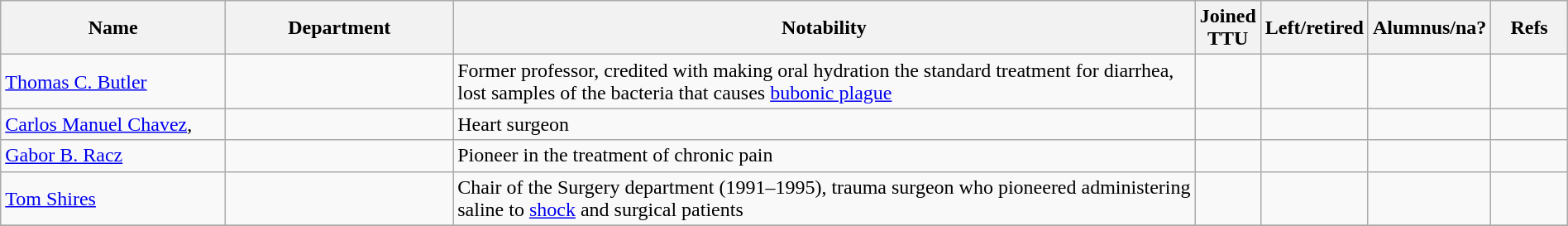<table class="wikitable sortable" style="width:100%">
<tr>
<th width="15%">Name</th>
<th width="15%">Department</th>
<th width="50%">Notability</th>
<th width="*">Joined TTU</th>
<th width="*">Left/retired</th>
<th width="*">Alumnus/na?</th>
<th width="5%" class="unsortable">Refs</th>
</tr>
<tr>
<td><a href='#'>Thomas C. Butler</a></td>
<td></td>
<td>Former professor, credited with making oral hydration the standard treatment for diarrhea, lost samples of the bacteria that causes <a href='#'>bubonic plague</a></td>
<td align="center"></td>
<td align="center"></td>
<td align="center"></td>
<td align="center"></td>
</tr>
<tr>
<td><a href='#'>Carlos Manuel Chavez</a>,</td>
<td></td>
<td>Heart surgeon</td>
<td align="center"></td>
<td align="center"></td>
<td align="center"></td>
<td align="center"></td>
</tr>
<tr>
<td><a href='#'>Gabor B. Racz</a></td>
<td></td>
<td>Pioneer in the treatment of chronic pain</td>
<td align="center"></td>
<td align="center"></td>
<td align="center"></td>
<td align="center"></td>
</tr>
<tr>
<td><a href='#'>Tom Shires</a></td>
<td></td>
<td>Chair of the Surgery department (1991–1995), trauma surgeon who pioneered administering saline to <a href='#'>shock</a> and surgical patients</td>
<td align="center"></td>
<td align="center"></td>
<td align="center"></td>
<td align="center"></td>
</tr>
<tr>
</tr>
</table>
